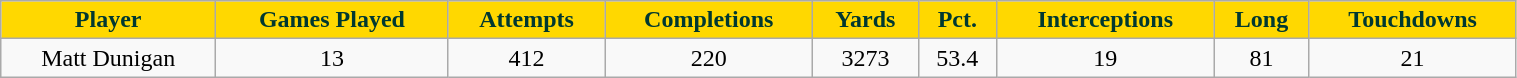<table class="wikitable" width="80%">
<tr align="center"  style="background:#FFD800;color:#003831;">
<td><strong>Player</strong></td>
<td><strong>Games Played</strong></td>
<td><strong>Attempts</strong></td>
<td><strong>Completions</strong></td>
<td><strong>Yards</strong></td>
<td><strong>Pct.</strong></td>
<td><strong>Interceptions</strong></td>
<td><strong>Long</strong></td>
<td><strong>Touchdowns</strong></td>
</tr>
<tr align="center" bgcolor="">
<td>Matt Dunigan</td>
<td>13</td>
<td>412</td>
<td>220</td>
<td>3273</td>
<td>53.4</td>
<td>19</td>
<td>81</td>
<td>21</td>
</tr>
</table>
